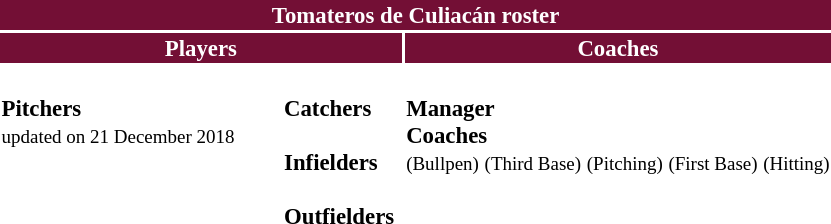<table class="toccolours" style="font-size: 95%;">
<tr>
<th colspan="10" style="background-color: #730F35; color:#FFFFFF; text-align: center;"><strong>Tomateros de Culiacán roster</strong></th>
</tr>
<tr>
<td colspan="4" style="background-color: #730F35; color: #FFFFFF; text-align: center;"><strong>Players</strong></td>
<td colspan="2" style="background-color: #730F35; color: #FFFFFF; text-align: center;"><strong>Coaches</strong></td>
</tr>
<tr>
<td style="vertical-align:top;text-align:left;"><br><strong>Pitchers</strong><br>















 

<small><span></span> updated on 21 December 2018</small></td>
<td width="25px"></td>
<td style="vertical-align:top;text-align:left;"><br><strong>Catchers</strong><br>
<br><strong>Infielders</strong><br> 



<br><strong>Outfielders</strong><br>



</td>
<td style="vertical-align:top;text-align:left;"></td>
<td style="vertical-align:top;text-align:left;"><br><strong>Manager</strong><br>
<strong>Coaches</strong><br> <small>(Bullpen)</small>
 <small>(Third Base)</small>
 <small>(Pitching)</small>
 <small>(First Base)</small>
 <small>(Hitting)</small></td>
</tr>
</table>
